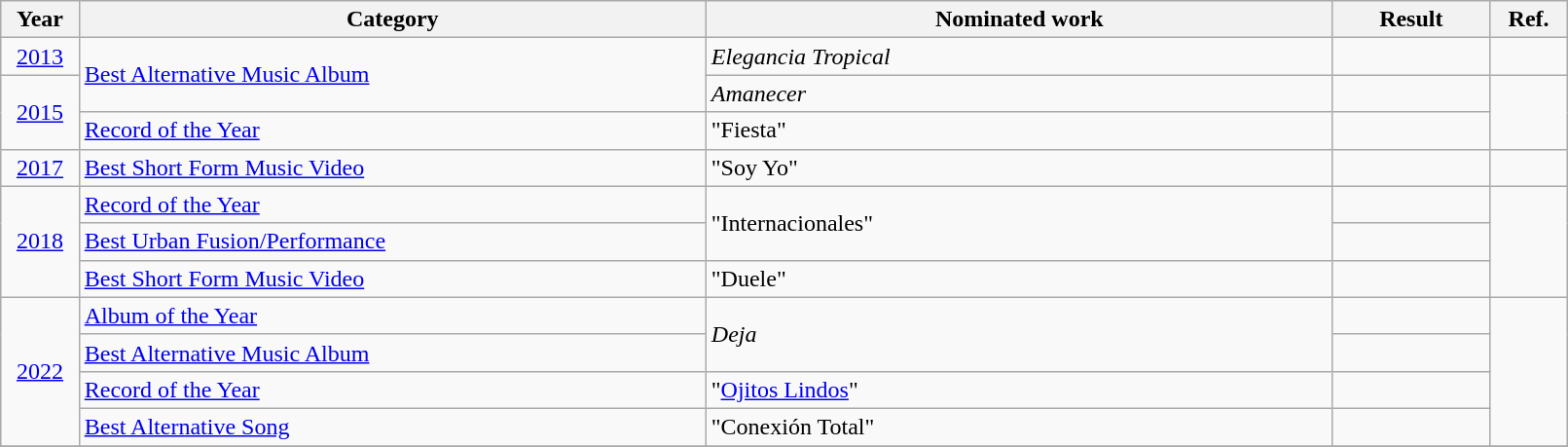<table class="wikitable" style="width:85%;">
<tr>
<th width=5%>Year</th>
<th style="width:40%;">Category</th>
<th style="width:40%;">Nominated work</th>
<th style="width:10%;">Result</th>
<th style="width:5%;">Ref.</th>
</tr>
<tr>
<td style="text-align:center;"><a href='#'>2013</a></td>
<td rowspan="2"><a href='#'>Best Alternative Music Album</a></td>
<td><em>Elegancia Tropical</em></td>
<td></td>
<td></td>
</tr>
<tr>
<td style="text-align:center;" rowspan="2"><a href='#'>2015</a></td>
<td><em>Amanecer</em></td>
<td></td>
<td rowspan="2"></td>
</tr>
<tr>
<td><a href='#'>Record of the Year</a></td>
<td>"Fiesta"</td>
<td></td>
</tr>
<tr>
<td style="text-align:center;"><a href='#'>2017</a></td>
<td><a href='#'>Best Short Form Music Video</a></td>
<td>"Soy Yo"</td>
<td></td>
<td></td>
</tr>
<tr>
<td style="text-align:center;" rowspan="3"><a href='#'>2018</a></td>
<td><a href='#'>Record of the Year</a></td>
<td rowspan="2">"Internacionales"</td>
<td></td>
<td rowspan="3"></td>
</tr>
<tr>
<td><a href='#'>Best Urban Fusion/Performance</a></td>
<td></td>
</tr>
<tr>
<td><a href='#'>Best Short Form Music Video</a></td>
<td>"Duele"</td>
<td></td>
</tr>
<tr>
<td style="text-align:center;" rowspan="4"><a href='#'>2022</a></td>
<td><a href='#'>Album of the Year</a></td>
<td rowspan="2"><em>Deja</em></td>
<td></td>
<td rowspan="4"></td>
</tr>
<tr>
<td><a href='#'>Best Alternative Music Album</a></td>
<td></td>
</tr>
<tr>
<td><a href='#'>Record of the Year</a></td>
<td>"<a href='#'>Ojitos Lindos</a>" </td>
<td></td>
</tr>
<tr>
<td><a href='#'>Best Alternative Song</a></td>
<td>"Conexión Total" </td>
<td></td>
</tr>
<tr>
</tr>
</table>
